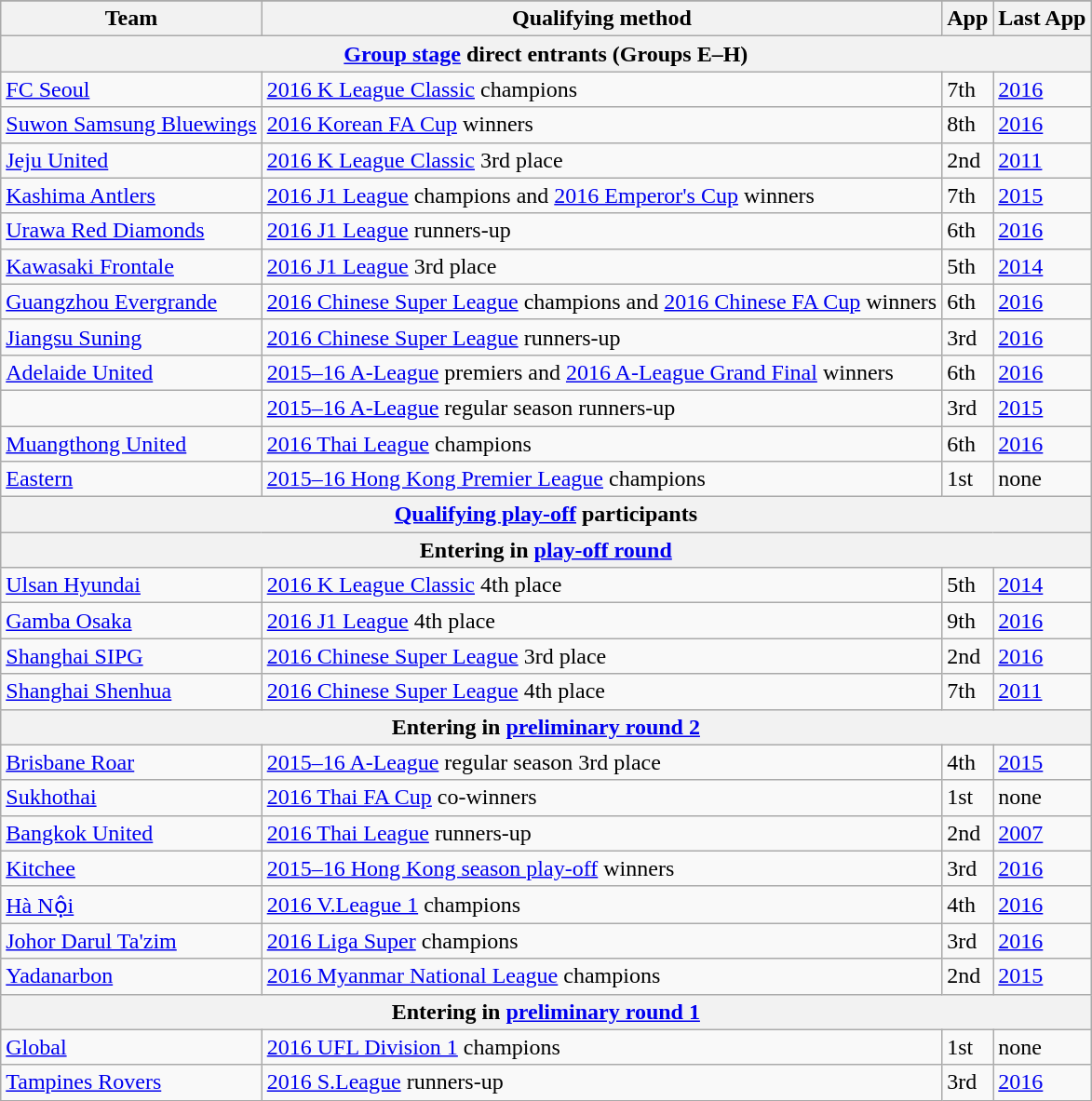<table class="wikitable">
<tr>
</tr>
<tr>
<th>Team</th>
<th>Qualifying method</th>
<th>App</th>
<th>Last App</th>
</tr>
<tr>
<th colspan=4><a href='#'>Group stage</a> direct entrants (Groups E–H)</th>
</tr>
<tr>
<td> <a href='#'>FC Seoul</a></td>
<td><a href='#'>2016 K League Classic</a> champions</td>
<td>7th</td>
<td><a href='#'>2016</a></td>
</tr>
<tr>
<td> <a href='#'>Suwon Samsung Bluewings</a></td>
<td><a href='#'>2016 Korean FA Cup</a> winners</td>
<td>8th</td>
<td><a href='#'>2016</a></td>
</tr>
<tr>
<td> <a href='#'>Jeju United</a></td>
<td><a href='#'>2016 K League Classic</a> 3rd place</td>
<td>2nd</td>
<td><a href='#'>2011</a></td>
</tr>
<tr>
<td> <a href='#'>Kashima Antlers</a></td>
<td><a href='#'>2016 J1 League</a> champions and <a href='#'>2016 Emperor's Cup</a> winners</td>
<td>7th</td>
<td><a href='#'>2015</a></td>
</tr>
<tr>
<td> <a href='#'>Urawa Red Diamonds</a></td>
<td><a href='#'>2016 J1 League</a> runners-up</td>
<td>6th</td>
<td><a href='#'>2016</a></td>
</tr>
<tr>
<td> <a href='#'>Kawasaki Frontale</a></td>
<td><a href='#'>2016 J1 League</a> 3rd place</td>
<td>5th</td>
<td><a href='#'>2014</a></td>
</tr>
<tr>
<td> <a href='#'>Guangzhou Evergrande</a></td>
<td><a href='#'>2016 Chinese Super League</a> champions and <a href='#'>2016 Chinese FA Cup</a> winners</td>
<td>6th</td>
<td><a href='#'>2016</a></td>
</tr>
<tr>
<td> <a href='#'>Jiangsu Suning</a></td>
<td><a href='#'>2016 Chinese Super League</a> runners-up</td>
<td>3rd</td>
<td><a href='#'>2016</a></td>
</tr>
<tr>
<td> <a href='#'>Adelaide United</a></td>
<td><a href='#'>2015–16 A-League</a> premiers and <a href='#'>2016 A-League Grand Final</a> winners</td>
<td>6th</td>
<td><a href='#'>2016</a></td>
</tr>
<tr>
<td></td>
<td><a href='#'>2015–16 A-League</a> regular season runners-up</td>
<td>3rd</td>
<td><a href='#'>2015</a></td>
</tr>
<tr>
<td> <a href='#'>Muangthong United</a></td>
<td><a href='#'>2016 Thai League</a> champions</td>
<td>6th</td>
<td><a href='#'>2016</a></td>
</tr>
<tr>
<td> <a href='#'>Eastern</a></td>
<td><a href='#'>2015–16 Hong Kong Premier League</a> champions</td>
<td>1st</td>
<td>none</td>
</tr>
<tr>
<th colspan=4><a href='#'>Qualifying play-off</a> participants</th>
</tr>
<tr>
<th colspan=4>Entering in <a href='#'>play-off round</a></th>
</tr>
<tr>
<td> <a href='#'>Ulsan Hyundai</a></td>
<td><a href='#'>2016 K League Classic</a> 4th place</td>
<td>5th</td>
<td><a href='#'>2014</a></td>
</tr>
<tr>
<td> <a href='#'>Gamba Osaka</a></td>
<td><a href='#'>2016 J1 League</a> 4th place</td>
<td>9th</td>
<td><a href='#'>2016</a></td>
</tr>
<tr>
<td> <a href='#'>Shanghai SIPG</a></td>
<td><a href='#'>2016 Chinese Super League</a> 3rd place</td>
<td>2nd</td>
<td><a href='#'>2016</a></td>
</tr>
<tr>
<td> <a href='#'>Shanghai Shenhua</a></td>
<td><a href='#'>2016 Chinese Super League</a> 4th place</td>
<td>7th</td>
<td><a href='#'>2011</a></td>
</tr>
<tr>
<th colspan=4>Entering in <a href='#'>preliminary round 2</a></th>
</tr>
<tr>
<td> <a href='#'>Brisbane Roar</a></td>
<td><a href='#'>2015–16 A-League</a> regular season 3rd place</td>
<td>4th</td>
<td><a href='#'>2015</a></td>
</tr>
<tr>
<td> <a href='#'>Sukhothai</a></td>
<td><a href='#'>2016 Thai FA Cup</a> co-winners</td>
<td>1st</td>
<td>none</td>
</tr>
<tr>
<td> <a href='#'>Bangkok United</a></td>
<td><a href='#'>2016 Thai League</a> runners-up</td>
<td>2nd</td>
<td><a href='#'>2007</a></td>
</tr>
<tr>
<td> <a href='#'>Kitchee</a></td>
<td><a href='#'>2015–16 Hong Kong season play-off</a> winners</td>
<td>3rd</td>
<td><a href='#'>2016</a></td>
</tr>
<tr>
<td> <a href='#'>Hà Nội</a></td>
<td><a href='#'>2016 V.League 1</a> champions</td>
<td>4th</td>
<td><a href='#'>2016</a></td>
</tr>
<tr>
<td> <a href='#'>Johor Darul Ta'zim</a></td>
<td><a href='#'>2016 Liga Super</a> champions</td>
<td>3rd</td>
<td><a href='#'>2016</a></td>
</tr>
<tr>
<td> <a href='#'>Yadanarbon</a></td>
<td><a href='#'>2016 Myanmar National League</a> champions</td>
<td>2nd</td>
<td><a href='#'>2015</a></td>
</tr>
<tr>
<th colspan=4>Entering in <a href='#'>preliminary round 1</a></th>
</tr>
<tr>
<td> <a href='#'>Global</a></td>
<td><a href='#'>2016 UFL Division 1</a> champions</td>
<td>1st</td>
<td>none</td>
</tr>
<tr>
<td> <a href='#'>Tampines Rovers</a></td>
<td><a href='#'>2016 S.League</a> runners-up</td>
<td>3rd</td>
<td><a href='#'>2016</a></td>
</tr>
</table>
